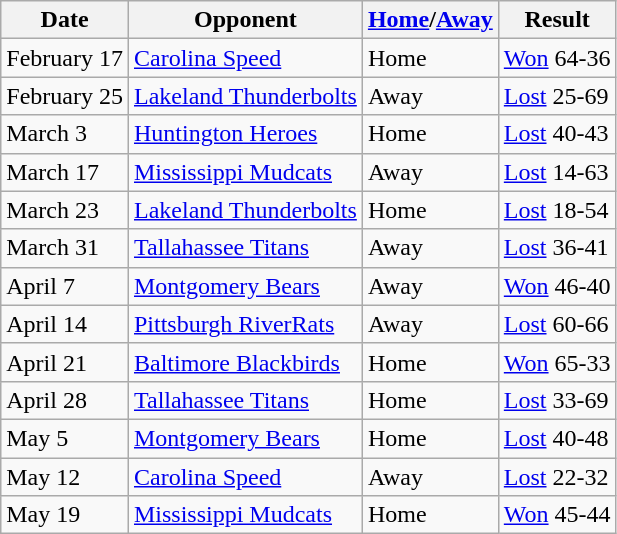<table class="wikitable">
<tr>
<th>Date</th>
<th>Opponent</th>
<th><a href='#'>Home</a>/<a href='#'>Away</a></th>
<th>Result</th>
</tr>
<tr>
<td>February 17</td>
<td><a href='#'>Carolina Speed</a></td>
<td>Home</td>
<td><a href='#'>Won</a> 64-36</td>
</tr>
<tr>
<td>February 25</td>
<td><a href='#'>Lakeland Thunderbolts</a></td>
<td>Away</td>
<td><a href='#'>Lost</a> 25-69</td>
</tr>
<tr>
<td>March 3</td>
<td><a href='#'>Huntington Heroes</a></td>
<td>Home</td>
<td><a href='#'>Lost</a> 40-43</td>
</tr>
<tr>
<td>March 17</td>
<td><a href='#'>Mississippi Mudcats</a></td>
<td>Away</td>
<td><a href='#'>Lost</a> 14-63</td>
</tr>
<tr>
<td>March 23</td>
<td><a href='#'>Lakeland Thunderbolts</a></td>
<td>Home</td>
<td><a href='#'>Lost</a> 18-54</td>
</tr>
<tr>
<td>March 31</td>
<td><a href='#'>Tallahassee Titans</a></td>
<td>Away</td>
<td><a href='#'>Lost</a> 36-41</td>
</tr>
<tr>
<td>April 7</td>
<td><a href='#'>Montgomery Bears</a></td>
<td>Away</td>
<td><a href='#'>Won</a> 46-40</td>
</tr>
<tr>
<td>April 14</td>
<td><a href='#'>Pittsburgh RiverRats</a></td>
<td>Away</td>
<td><a href='#'>Lost</a> 60-66</td>
</tr>
<tr>
<td>April 21</td>
<td><a href='#'>Baltimore Blackbirds</a></td>
<td>Home</td>
<td><a href='#'>Won</a> 65-33</td>
</tr>
<tr>
<td>April 28</td>
<td><a href='#'>Tallahassee Titans</a></td>
<td>Home</td>
<td><a href='#'>Lost</a> 33-69</td>
</tr>
<tr>
<td>May 5</td>
<td><a href='#'>Montgomery Bears</a></td>
<td>Home</td>
<td><a href='#'>Lost</a> 40-48</td>
</tr>
<tr>
<td>May 12</td>
<td><a href='#'>Carolina Speed</a></td>
<td>Away</td>
<td><a href='#'>Lost</a> 22-32</td>
</tr>
<tr>
<td>May 19</td>
<td><a href='#'>Mississippi Mudcats</a></td>
<td>Home</td>
<td><a href='#'>Won</a> 45-44</td>
</tr>
</table>
